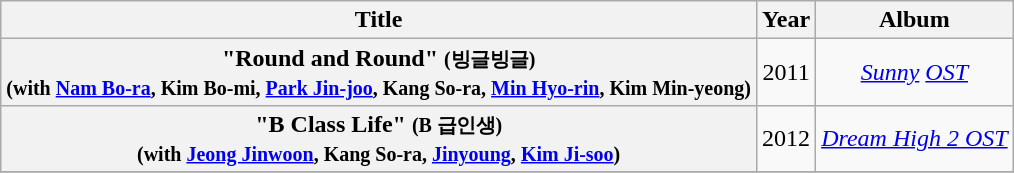<table class="wikitable plainrowheaders" style="text-align:center;">
<tr>
<th>Title</th>
<th>Year</th>
<th>Album</th>
</tr>
<tr>
<th scope=row>"Round and Round" <small>(빙글빙글)</small><br><small>(with <a href='#'>Nam Bo-ra</a>, Kim Bo-mi, <a href='#'>Park Jin-joo</a>, Kang So-ra, <a href='#'>Min Hyo-rin</a>, Kim Min-yeong)</small></th>
<td>2011</td>
<td><em><a href='#'>Sunny</a> <a href='#'>OST</a></em></td>
</tr>
<tr>
<th scope=row>"B Class Life" <small>(B 급인생)</small><br><small>(with <a href='#'>Jeong Jinwoon</a>, Kang So-ra, <a href='#'>Jinyoung</a>, <a href='#'>Kim Ji-soo</a>)</small></th>
<td>2012</td>
<td><a href='#'><em>Dream High 2 OST</em></a></td>
</tr>
<tr>
</tr>
</table>
